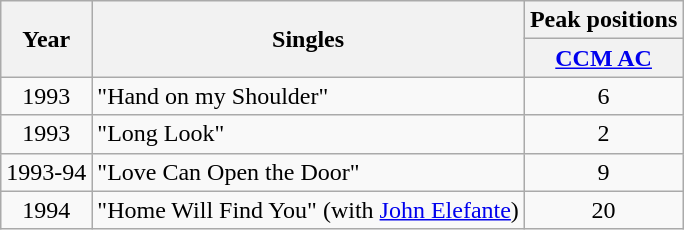<table class="wikitable">
<tr>
<th rowspan="2">Year</th>
<th rowspan="2">Singles</th>
<th colspan="1">Peak positions</th>
</tr>
<tr>
<th><a href='#'>CCM AC</a></th>
</tr>
<tr>
<td align="center">1993</td>
<td>"Hand on my Shoulder"</td>
<td align="center">6</td>
</tr>
<tr>
<td align="center">1993</td>
<td>"Long Look"</td>
<td align="center">2</td>
</tr>
<tr>
<td align="center">1993-94</td>
<td>"Love Can Open the Door"</td>
<td align="center">9</td>
</tr>
<tr>
<td align="center">1994</td>
<td>"Home Will Find You" (with <a href='#'>John Elefante</a>)</td>
<td align="center">20</td>
</tr>
</table>
